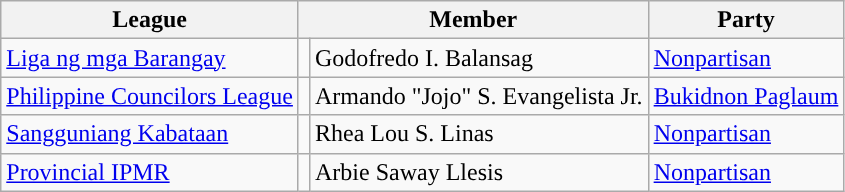<table class="wikitable">
<tr>
<th>League</th>
<th colspan="2">Member </th>
<th>Party</th>
</tr>
<tr>
<td><a href='#'>Liga ng mga Barangay</a></td>
<td></td>
<td>Godofredo I. Balansag</td>
<td><a href='#'>Nonpartisan</a></td>
</tr>
<tr>
<td><a href='#'>Philippine Councilors League</a></td>
<td></td>
<td>Armando "Jojo" S. Evangelista Jr.</td>
<td><a href='#'>Bukidnon Paglaum</a></td>
</tr>
<tr>
<td><a href='#'>Sangguniang Kabataan</a></td>
<td></td>
<td>Rhea Lou S. Linas</td>
<td><a href='#'>Nonpartisan</a></td>
</tr>
<tr>
<td><a href='#'>Provincial IPMR</a></td>
<td></td>
<td>Arbie Saway Llesis</td>
<td><a href='#'>Nonpartisan</a></td>
</tr>
</table>
